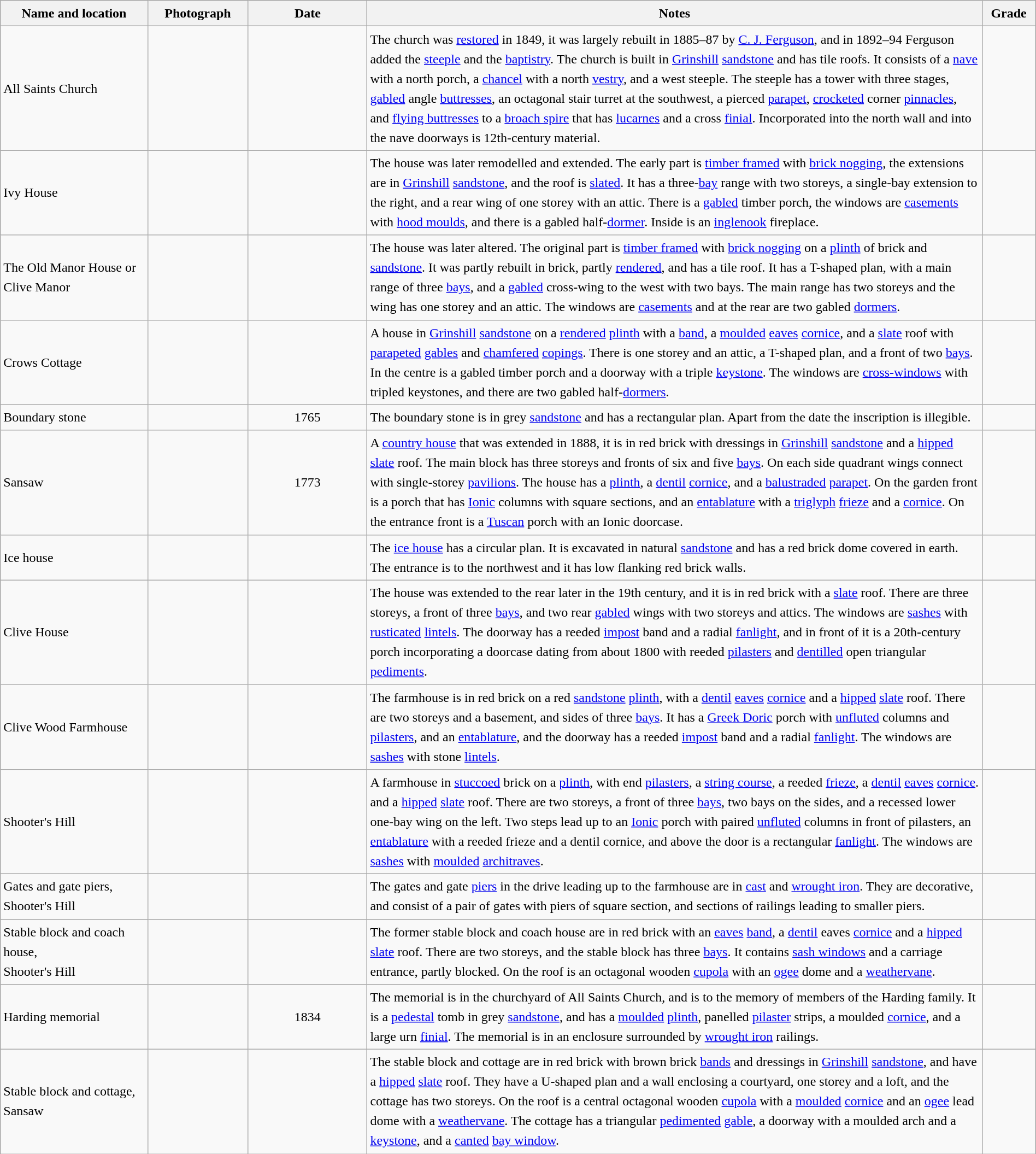<table class="wikitable sortable plainrowheaders" style="width:100%; border:0; text-align:left; line-height:150%;">
<tr>
<th scope="col"  style="width:150px">Name and location</th>
<th scope="col"  style="width:100px" class="unsortable">Photograph</th>
<th scope="col"  style="width:120px">Date</th>
<th scope="col"  style="width:650px" class="unsortable">Notes</th>
<th scope="col"  style="width:50px">Grade</th>
</tr>
<tr>
<td>All Saints Church<br><small></small></td>
<td></td>
<td align="center"></td>
<td>The church was <a href='#'>restored</a> in 1849, it was largely rebuilt in 1885–87 by <a href='#'>C. J. Ferguson</a>, and in 1892–94 Ferguson added the <a href='#'>steeple</a> and the <a href='#'>baptistry</a>.  The church is built in <a href='#'>Grinshill</a> <a href='#'>sandstone</a> and has tile roofs.  It consists of a <a href='#'>nave</a> with a north porch, a <a href='#'>chancel</a> with a north <a href='#'>vestry</a>, and a west steeple.  The steeple has a tower with three stages, <a href='#'>gabled</a> angle <a href='#'>buttresses</a>, an octagonal stair turret at the southwest, a pierced <a href='#'>parapet</a>, <a href='#'>crocketed</a> corner <a href='#'>pinnacles</a>, and <a href='#'>flying buttresses</a> to a <a href='#'>broach spire</a> that has <a href='#'>lucarnes</a> and a cross <a href='#'>finial</a>.  Incorporated into the north wall and into the nave doorways is 12th-century material.</td>
<td align="center" ></td>
</tr>
<tr>
<td>Ivy House<br><small></small></td>
<td></td>
<td align="center"></td>
<td>The house was later remodelled and extended.  The early part is <a href='#'>timber framed</a> with <a href='#'>brick nogging</a>, the extensions are in <a href='#'>Grinshill</a> <a href='#'>sandstone</a>, and the roof is <a href='#'>slated</a>.  It has a three-<a href='#'>bay</a> range with two storeys, a single-bay extension to the right, and a rear wing of one storey with an attic.  There is a <a href='#'>gabled</a> timber porch, the windows are <a href='#'>casements</a> with <a href='#'>hood moulds</a>, and there is a gabled half-<a href='#'>dormer</a>.  Inside is an <a href='#'>inglenook</a> fireplace.</td>
<td align="center" ></td>
</tr>
<tr>
<td>The Old Manor House or Clive Manor<br><small></small></td>
<td></td>
<td align="center"></td>
<td>The house was later altered.  The original part is <a href='#'>timber framed</a> with <a href='#'>brick nogging</a> on a <a href='#'>plinth</a> of brick and <a href='#'>sandstone</a>.  It was partly rebuilt in brick, partly <a href='#'>rendered</a>, and has a tile roof.  It has a T-shaped plan, with a main range of three <a href='#'>bays</a>, and a <a href='#'>gabled</a> cross-wing to the west with two bays.  The main range has two storeys and the wing has one storey and an attic.  The windows are <a href='#'>casements</a> and at the rear are two gabled <a href='#'>dormers</a>.</td>
<td align="center" ></td>
</tr>
<tr>
<td>Crows Cottage<br><small></small></td>
<td></td>
<td align="center"></td>
<td>A house in <a href='#'>Grinshill</a> <a href='#'>sandstone</a> on a <a href='#'>rendered</a> <a href='#'>plinth</a> with a <a href='#'>band</a>, a <a href='#'>moulded</a> <a href='#'>eaves</a> <a href='#'>cornice</a>, and a <a href='#'>slate</a> roof with <a href='#'>parapeted</a> <a href='#'>gables</a> and <a href='#'>chamfered</a> <a href='#'>copings</a>.  There is one storey and an attic, a T-shaped plan, and a front of two <a href='#'>bays</a>.  In the centre is a gabled timber porch and a doorway with a triple <a href='#'>keystone</a>.  The windows are <a href='#'>cross-windows</a> with tripled keystones, and there are two gabled half-<a href='#'>dormers</a>.</td>
<td align="center" ></td>
</tr>
<tr>
<td>Boundary stone<br><small></small></td>
<td></td>
<td align="center">1765</td>
<td>The boundary stone is in grey <a href='#'>sandstone</a> and has a rectangular plan.  Apart from the date the inscription is illegible.</td>
<td align="center" ></td>
</tr>
<tr>
<td>Sansaw<br><small></small></td>
<td></td>
<td align="center">1773</td>
<td>A <a href='#'>country house</a> that was extended in 1888, it is in red brick with dressings in <a href='#'>Grinshill</a> <a href='#'>sandstone</a> and a <a href='#'>hipped</a> <a href='#'>slate</a> roof.  The main block has three storeys and fronts of six and five <a href='#'>bays</a>.  On each side quadrant wings connect with single-storey <a href='#'>pavilions</a>.  The house has a <a href='#'>plinth</a>, a <a href='#'>dentil</a> <a href='#'>cornice</a>, and a <a href='#'>balustraded</a> <a href='#'>parapet</a>.  On the garden front is a porch that has <a href='#'>Ionic</a> columns with square sections, and an <a href='#'>entablature</a> with a <a href='#'>triglyph</a> <a href='#'>frieze</a> and a <a href='#'>cornice</a>.  On the entrance front is a <a href='#'>Tuscan</a> porch with an Ionic doorcase.</td>
<td align="center" ></td>
</tr>
<tr>
<td>Ice house<br><small></small></td>
<td></td>
<td align="center"></td>
<td>The <a href='#'>ice house</a> has a circular plan.  It is excavated in natural <a href='#'>sandstone</a> and has a red brick dome covered in earth.  The entrance is to the northwest and it has low flanking red brick walls.</td>
<td align="center" ></td>
</tr>
<tr>
<td>Clive House<br><small></small></td>
<td></td>
<td align="center"></td>
<td>The house was extended to the rear later in the 19th century, and it is in red brick with a <a href='#'>slate</a> roof.  There are three storeys, a front of three <a href='#'>bays</a>, and two rear <a href='#'>gabled</a> wings with two storeys and attics.  The windows are <a href='#'>sashes</a> with <a href='#'>rusticated</a> <a href='#'>lintels</a>.  The doorway has a reeded <a href='#'>impost</a> band and a radial <a href='#'>fanlight</a>, and in front of it is a 20th-century porch incorporating a doorcase dating from about 1800 with reeded <a href='#'>pilasters</a> and <a href='#'>dentilled</a> open triangular <a href='#'>pediments</a>.</td>
<td align="center" ></td>
</tr>
<tr>
<td>Clive Wood Farmhouse<br><small></small></td>
<td></td>
<td align="center"></td>
<td>The farmhouse is in red brick on a red <a href='#'>sandstone</a> <a href='#'>plinth</a>, with a <a href='#'>dentil</a> <a href='#'>eaves</a> <a href='#'>cornice</a> and a <a href='#'>hipped</a> <a href='#'>slate</a> roof.  There are two storeys and a basement, and sides of three <a href='#'>bays</a>.  It has a <a href='#'>Greek Doric</a> porch with <a href='#'>unfluted</a> columns and <a href='#'>pilasters</a>, and an <a href='#'>entablature</a>, and the doorway has a reeded <a href='#'>impost</a> band and a radial <a href='#'>fanlight</a>.  The windows are <a href='#'>sashes</a> with stone <a href='#'>lintels</a>.</td>
<td align="center" ></td>
</tr>
<tr>
<td>Shooter's Hill<br><small></small></td>
<td></td>
<td align="center"></td>
<td>A farmhouse in <a href='#'>stuccoed</a> brick on a <a href='#'>plinth</a>, with end <a href='#'>pilasters</a>, a <a href='#'>string course</a>, a reeded <a href='#'>frieze</a>, a <a href='#'>dentil</a> <a href='#'>eaves</a> <a href='#'>cornice</a>. and a <a href='#'>hipped</a> <a href='#'>slate</a> roof.  There are two storeys, a front of three <a href='#'>bays</a>, two bays on the sides, and a recessed lower one-bay wing on the left.  Two steps lead up to an <a href='#'>Ionic</a> porch with paired <a href='#'>unfluted</a> columns in front of pilasters, an <a href='#'>entablature</a> with a reeded frieze and a dentil cornice, and above the door is a rectangular <a href='#'>fanlight</a>.  The windows are <a href='#'>sashes</a> with <a href='#'>moulded</a> <a href='#'>architraves</a>.</td>
<td align="center" ></td>
</tr>
<tr>
<td>Gates and gate piers, Shooter's Hill<br><small></small></td>
<td></td>
<td align="center"></td>
<td>The gates and gate <a href='#'>piers</a> in the drive leading up to the farmhouse are in <a href='#'>cast</a> and <a href='#'>wrought iron</a>.  They are decorative, and consist of a pair of gates with piers of square section, and sections of railings leading to smaller piers.</td>
<td align="center" ></td>
</tr>
<tr>
<td>Stable block and coach house,<br>Shooter's Hill<br><small></small></td>
<td></td>
<td align="center"></td>
<td>The former stable block and coach house are in red brick with an <a href='#'>eaves</a> <a href='#'>band</a>, a <a href='#'>dentil</a> eaves <a href='#'>cornice</a> and a <a href='#'>hipped</a> <a href='#'>slate</a> roof.  There are two storeys, and the stable block has three <a href='#'>bays</a>.  It contains <a href='#'>sash windows</a> and a carriage entrance, partly blocked.  On the roof is an octagonal wooden <a href='#'>cupola</a> with an <a href='#'>ogee</a> dome and a <a href='#'>weathervane</a>.</td>
<td align="center" ></td>
</tr>
<tr>
<td>Harding memorial<br><small></small></td>
<td></td>
<td align="center">1834</td>
<td>The memorial is in the churchyard of All Saints Church, and is to the memory of members of the Harding family.  It is a <a href='#'>pedestal</a> tomb in grey <a href='#'>sandstone</a>, and has a <a href='#'>moulded</a> <a href='#'>plinth</a>, panelled <a href='#'>pilaster</a> strips, a moulded <a href='#'>cornice</a>, and a large urn <a href='#'>finial</a>.  The memorial is in an enclosure surrounded by <a href='#'>wrought iron</a> railings.</td>
<td align="center" ></td>
</tr>
<tr>
<td>Stable block and cottage, Sansaw<br><small></small></td>
<td></td>
<td align="center"></td>
<td>The stable block and cottage are in red brick with brown brick <a href='#'>bands</a> and dressings in <a href='#'>Grinshill</a> <a href='#'>sandstone</a>, and have a <a href='#'>hipped</a> <a href='#'>slate</a> roof.  They have a U-shaped plan and a wall enclosing a courtyard, one storey and a loft, and the cottage has two storeys.  On the roof is a central octagonal wooden <a href='#'>cupola</a> with a <a href='#'>moulded</a> <a href='#'>cornice</a> and an <a href='#'>ogee</a> lead dome with a <a href='#'>weathervane</a>.  The cottage has a triangular <a href='#'>pedimented</a> <a href='#'>gable</a>, a doorway with a moulded arch and a <a href='#'>keystone</a>, and a <a href='#'>canted</a> <a href='#'>bay window</a>.</td>
<td align="center" ></td>
</tr>
<tr>
</tr>
</table>
